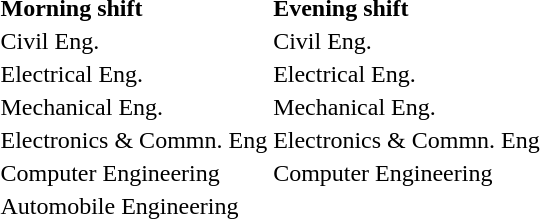<table>
<tr>
<td><strong>Morning shift</strong></td>
<td><strong>Evening shift</strong></td>
</tr>
<tr>
<td>Civil Eng.</td>
<td>Civil Eng.</td>
</tr>
<tr>
<td>Electrical Eng.</td>
<td>Electrical Eng.</td>
</tr>
<tr>
<td>Mechanical Eng.</td>
<td>Mechanical Eng.</td>
</tr>
<tr>
<td>Electronics & Commn. Eng</td>
<td>Electronics & Commn. Eng</td>
</tr>
<tr>
<td>Computer Engineering</td>
<td>Computer Engineering</td>
</tr>
<tr>
<td>Automobile Engineering</td>
</tr>
</table>
